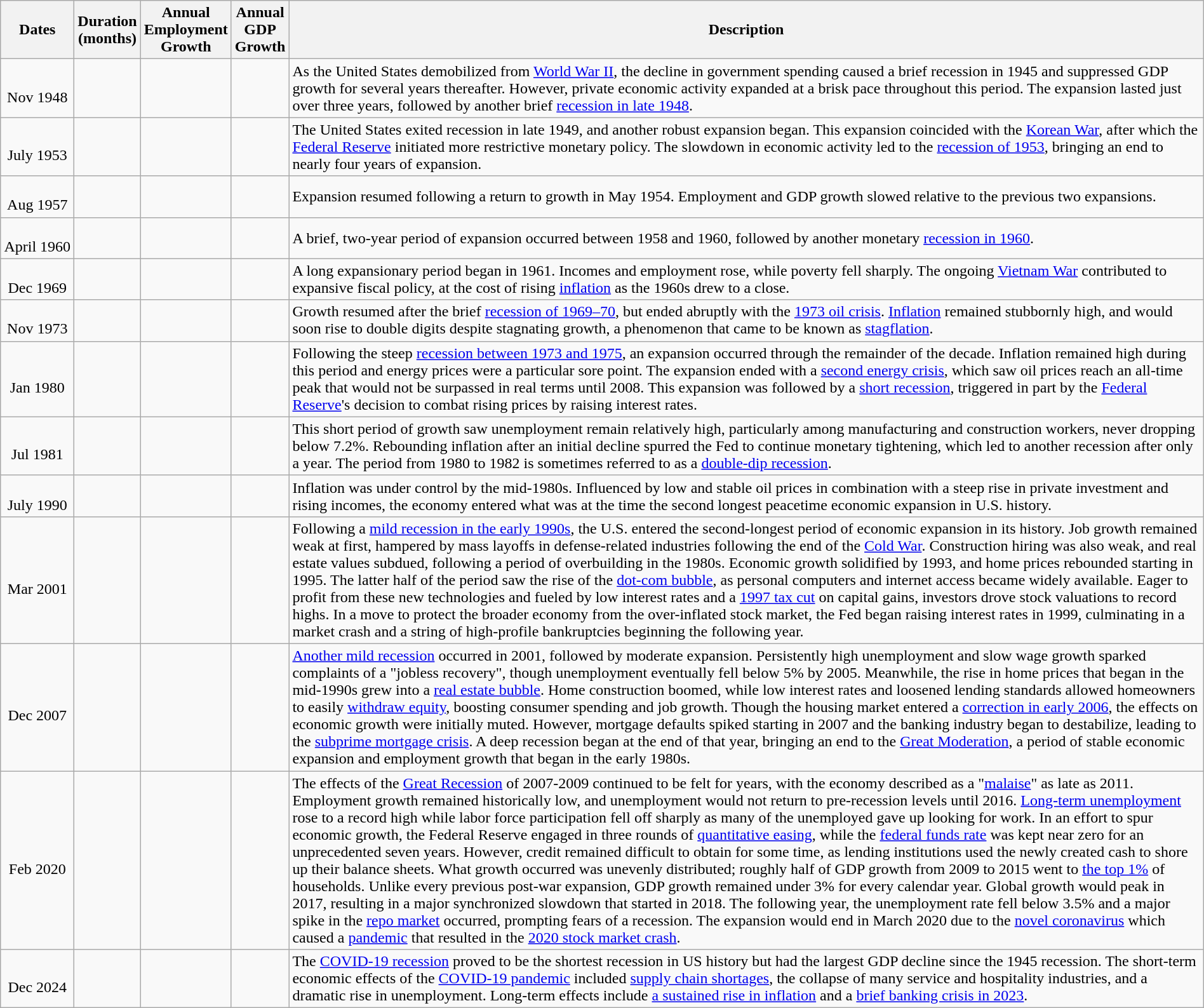<table class="wikitable sortable" style="width: 100%">
<tr>
<th style="width:70px;">Dates</th>
<th width="50">Duration (months)</th>
<th width="50">Annual Employment Growth</th>
<th width="50">Annual GDP Growth</th>
<th class="unsortable">Description</th>
</tr>
<tr>
<td style="text-align:center;"><br>Nov 1948</td>
<td style="text-align:center;"></td>
<td style="text-align:center;"></td>
<td style="text-align:center;"></td>
<td>As the United States demobilized from <a href='#'>World War II</a>, the decline in government spending caused a brief recession in 1945 and suppressed GDP growth for several years thereafter. However, private economic activity expanded at a brisk pace throughout this period. The expansion lasted just over three years, followed by another brief <a href='#'>recession in late 1948</a>.</td>
</tr>
<tr>
<td style="text-align:center;"><br>July 1953</td>
<td style="text-align:center;"></td>
<td style="text-align:center;"></td>
<td style="text-align:center;"></td>
<td>The United States exited recession in late 1949, and another robust expansion began. This expansion coincided with the <a href='#'>Korean War</a>, after which the <a href='#'>Federal Reserve</a> initiated more restrictive monetary policy. The slowdown in economic activity led to the <a href='#'>recession of 1953</a>, bringing an end to nearly four years of expansion.</td>
</tr>
<tr>
<td style="text-align:center;"><br>Aug 1957</td>
<td style="text-align:center;"></td>
<td style="text-align:center;"></td>
<td style="text-align:center;"></td>
<td>Expansion resumed following a return to growth in May 1954. Employment and GDP growth slowed relative to the previous two expansions.</td>
</tr>
<tr>
<td style="text-align:center;"><br>April 1960</td>
<td style="text-align:center;"></td>
<td style="text-align:center;"></td>
<td style="text-align:center;"></td>
<td>A brief, two-year period of expansion occurred between 1958 and 1960, followed by another monetary <a href='#'>recession in 1960</a>.</td>
</tr>
<tr>
<td style="text-align:center;"><br>Dec 1969</td>
<td style="text-align:center;"></td>
<td style="text-align:center;"></td>
<td style="text-align:center;"></td>
<td>A long expansionary period began in 1961. Incomes and employment rose, while poverty fell sharply. The ongoing <a href='#'>Vietnam War</a> contributed to expansive fiscal policy, at the cost of rising <a href='#'>inflation</a> as the 1960s drew to a close.</td>
</tr>
<tr>
<td style="text-align:center;"><br>Nov 1973</td>
<td style="text-align:center;"></td>
<td style="text-align:center;"></td>
<td style="text-align:center;"></td>
<td>Growth resumed after the brief <a href='#'>recession of 1969–70</a>, but ended abruptly with the <a href='#'>1973 oil crisis</a>. <a href='#'>Inflation</a> remained stubbornly high, and would soon rise to double digits despite stagnating growth, a phenomenon that came to be known as <a href='#'>stagflation</a>.</td>
</tr>
<tr>
<td style="text-align:center;"><br>Jan 1980</td>
<td style="text-align:center;"></td>
<td style="text-align:center;"></td>
<td style="text-align:center;"></td>
<td>Following the steep <a href='#'>recession between 1973 and 1975</a>, an expansion occurred through the remainder of the decade. Inflation remained high during this period and energy prices were a particular sore point. The expansion ended with a <a href='#'>second energy crisis</a>, which saw oil prices reach an all-time peak that would not be surpassed in real terms until 2008. This expansion was followed by a <a href='#'>short recession</a>, triggered in part by the <a href='#'>Federal Reserve</a>'s decision to combat rising prices by raising interest rates.</td>
</tr>
<tr>
<td style="text-align:center;"><br>Jul 1981</td>
<td style="text-align:center;"></td>
<td style="text-align:center;"></td>
<td style="text-align:center;"></td>
<td>This short period of growth saw unemployment remain relatively high, particularly among manufacturing and construction workers, never dropping below 7.2%. Rebounding inflation after an initial decline spurred the Fed to continue monetary tightening, which led to another recession after only a year. The period from 1980 to 1982 is sometimes referred to as a <a href='#'>double-dip recession</a>.</td>
</tr>
<tr>
<td style="text-align:center;"><br>July 1990</td>
<td style="text-align:center;"></td>
<td style="text-align:center;"></td>
<td style="text-align:center;"></td>
<td>Inflation was under control by the mid-1980s. Influenced by low and stable oil prices in combination with a steep rise in private investment and rising incomes, the economy entered what was at the time the second longest peacetime economic expansion in U.S. history.</td>
</tr>
<tr>
<td style="text-align:center;"><br>Mar 2001</td>
<td style="text-align:center;"></td>
<td style="text-align:center;"></td>
<td style="text-align:center;"></td>
<td>Following a <a href='#'>mild recession in the early 1990s</a>, the U.S. entered the second-longest period of economic expansion in its history. Job growth remained weak at first, hampered by mass layoffs in defense-related industries following the end of the <a href='#'>Cold War</a>. Construction hiring was also weak, and real estate values subdued, following a period of overbuilding in the 1980s. Economic growth solidified by 1993, and home prices rebounded starting in 1995. The latter half of the period saw the rise of the <a href='#'>dot-com bubble</a>, as personal computers and internet access became widely available. Eager to profit from these new technologies and fueled by low interest rates and a <a href='#'>1997 tax cut</a> on capital gains, investors drove stock valuations to record highs. In a move to protect the broader economy from the over-inflated stock market, the Fed began raising interest rates in 1999, culminating in a market crash and a string of high-profile bankruptcies beginning the following year.</td>
</tr>
<tr>
<td style="text-align:center;"><br>Dec 2007</td>
<td style="text-align:center;"></td>
<td style="text-align:center;"></td>
<td style="text-align:center;"></td>
<td><a href='#'>Another mild recession</a> occurred in 2001, followed by moderate expansion. Persistently high unemployment and slow wage growth sparked complaints of a "jobless recovery", though unemployment eventually fell below 5% by 2005. Meanwhile, the rise in home prices that began in the mid-1990s grew into a <a href='#'>real estate bubble</a>. Home construction boomed, while low interest rates and loosened lending standards allowed homeowners to easily <a href='#'>withdraw equity</a>, boosting consumer spending and job growth. Though the housing market entered a <a href='#'>correction in early 2006</a>, the effects on economic growth were initially muted. However, mortgage defaults spiked starting in 2007 and the banking industry began to destabilize, leading to the <a href='#'>subprime mortgage crisis</a>. A deep recession began at the end of that year, bringing an end to the <a href='#'>Great Moderation</a>, a period of stable economic expansion and employment growth that began in the early 1980s.</td>
</tr>
<tr>
<td style="text-align:center;"><br>Feb 2020</td>
<td style="text-align:center;"></td>
<td style="text-align:center;"></td>
<td style="text-align:center;"></td>
<td>The effects of the <a href='#'>Great Recession</a> of 2007-2009 continued to be felt for years, with the economy described as a "<a href='#'>malaise</a>" as late as 2011. Employment growth remained historically low, and unemployment would not return to pre-recession levels until 2016. <a href='#'>Long-term unemployment</a> rose to a record high while labor force participation fell off sharply as many of the unemployed gave up looking for work. In an effort to spur economic growth, the Federal Reserve engaged in three rounds of <a href='#'>quantitative easing</a>, while the <a href='#'>federal funds rate</a> was kept near zero for an unprecedented seven years. However, credit remained difficult to obtain for some time, as lending institutions used the newly created cash to shore up their balance sheets. What growth occurred was unevenly distributed; roughly half of GDP growth from 2009 to 2015 went to <a href='#'>the top 1%</a> of households. Unlike every previous post-war expansion, GDP growth remained under 3% for every calendar year. Global growth would peak in 2017, resulting in a major synchronized slowdown that started in 2018. The following year, the unemployment rate fell below 3.5% and a major spike in the <a href='#'>repo market</a> occurred, prompting fears of a recession. The expansion would end in March 2020 due to the <a href='#'>novel coronavirus</a> which caused a <a href='#'>pandemic</a> that resulted in the <a href='#'>2020 stock market crash</a>.</td>
</tr>
<tr>
<td style="text-align:center;"><br>Dec 2024</td>
<td style="text-align:center;"><br></td>
<td style="text-align:center;"></td>
<td style="text-align:center;"></td>
<td>The <a href='#'>COVID-19 recession</a> proved to be the shortest recession in US history but had the largest GDP decline since the 1945 recession. The short-term economic effects of the <a href='#'>COVID-19 pandemic</a> included <a href='#'>supply chain shortages</a>, the collapse of many service and hospitality industries, and a dramatic rise in unemployment. Long-term effects include <a href='#'>a sustained rise in inflation</a> and a <a href='#'>brief banking crisis in 2023</a>.</td>
</tr>
</table>
